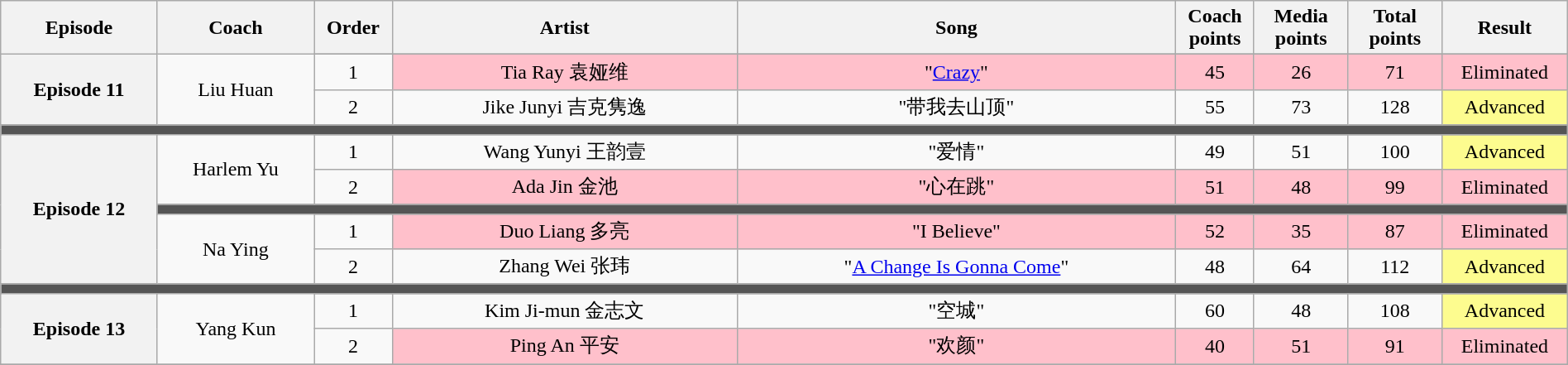<table class="wikitable" style="text-align:center; width:100%;">
<tr>
<th style="width:10%;">Episode</th>
<th style="width:10%;">Coach</th>
<th style="width:05%;">Order</th>
<th style="width:22%;">Artist</th>
<th style="width:28%;">Song</th>
<th style="width:05%;">Coach points</th>
<th style="width:06%;">Media points</th>
<th style! style="width:06%;">Total points</th>
<th style! style="width:14%;">Result</th>
</tr>
<tr>
<th rowspan="3" scope="row">Episode 11<br><small></small></th>
<td rowspan="3">Liu Huan</td>
</tr>
<tr>
<td>1</td>
<td style="background:pink;">Tia Ray 袁娅维</td>
<td style="background:pink;">"<a href='#'>Crazy</a>"</td>
<td style="background:pink;">45</td>
<td style="background:pink;">26</td>
<td style="background:pink;">71</td>
<td style="background:pink;">Eliminated</td>
</tr>
<tr>
<td>2</td>
<td>Jike Junyi 吉克隽逸</td>
<td>"带我去山顶"</td>
<td>55</td>
<td>73</td>
<td>128</td>
<td style="background:#fdfc8f;">Advanced</td>
</tr>
<tr>
<td colspan="11" style="background:#555555;"></td>
</tr>
<tr>
<th rowspan="7" scope="row">Episode 12<br><small></small></th>
<td rowspan="3">Harlem Yu</td>
</tr>
<tr>
<td>1</td>
<td>Wang Yunyi 王韵壹</td>
<td>"爱情"</td>
<td>49</td>
<td>51</td>
<td>100</td>
<td style="background:#fdfc8f;">Advanced</td>
</tr>
<tr>
<td>2</td>
<td style="background:pink;">Ada Jin 金池</td>
<td style="background:pink;">"心在跳"</td>
<td style="background:pink;">51</td>
<td style="background:pink;">48</td>
<td style="background:pink;">99</td>
<td style="background:pink;">Eliminated</td>
</tr>
<tr>
<td colspan="8" style="background:#555555;"></td>
</tr>
<tr>
<td rowspan="3">Na Ying</td>
</tr>
<tr>
<td>1</td>
<td style="background:pink;">Duo Liang 多亮</td>
<td style="background:pink;">"I Believe"</td>
<td style="background:pink;">52</td>
<td style="background:pink;">35</td>
<td style="background:pink;">87</td>
<td style="background:pink;">Eliminated</td>
</tr>
<tr>
<td>2</td>
<td>Zhang Wei 张玮</td>
<td>"<a href='#'>A Change Is Gonna Come</a>"</td>
<td>48</td>
<td>64</td>
<td>112</td>
<td style="background:#fdfc8f;">Advanced</td>
</tr>
<tr>
<td colspan="11" style="background:#555555;"></td>
</tr>
<tr>
<th rowspan="3" scope="row">Episode 13<br><small></small></th>
<td rowspan="3">Yang Kun</td>
</tr>
<tr>
<td>1</td>
<td>Kim Ji-mun 金志文</td>
<td>"空城"</td>
<td>60</td>
<td>48</td>
<td>108</td>
<td style="background:#fdfc8f;">Advanced</td>
</tr>
<tr>
<td>2</td>
<td style="background:pink;">Ping An 平安</td>
<td style="background:pink;">"欢颜"</td>
<td style="background:pink;">40</td>
<td style="background:pink;">51</td>
<td style="background:pink;">91</td>
<td style="background:pink;">Eliminated</td>
</tr>
<tr>
</tr>
</table>
